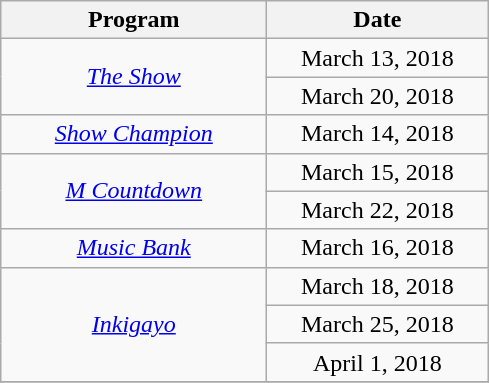<table class="wikitable" style="text-align:center;">
<tr>
<th style="width:170px;">Program</th>
<th style="width:140px;">Date</th>
</tr>
<tr>
<td rowspan="2"><em><a href='#'>The Show</a></em></td>
<td>March 13, 2018</td>
</tr>
<tr>
<td>March 20, 2018</td>
</tr>
<tr>
<td rowspan="1"><em><a href='#'>Show Champion</a></em></td>
<td>March 14, 2018</td>
</tr>
<tr>
<td rowspan="2"><em><a href='#'>M Countdown</a></em></td>
<td>March 15, 2018</td>
</tr>
<tr>
<td>March 22, 2018</td>
</tr>
<tr>
<td rowspan="1"><em><a href='#'>Music Bank</a></em></td>
<td>March 16, 2018</td>
</tr>
<tr>
<td rowspan="3"><em><a href='#'>Inkigayo</a></em></td>
<td>March 18, 2018</td>
</tr>
<tr>
<td>March 25, 2018</td>
</tr>
<tr>
<td>April 1, 2018</td>
</tr>
<tr>
</tr>
</table>
